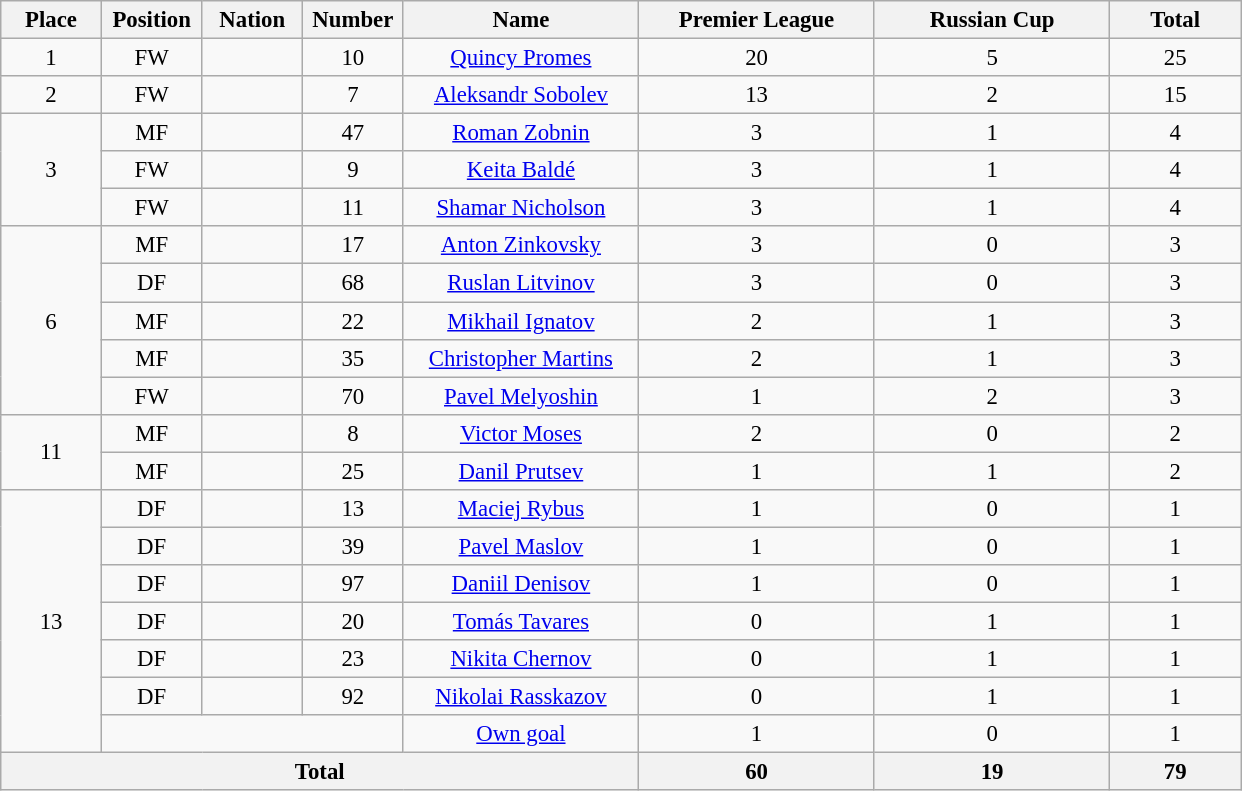<table class="wikitable" style="font-size: 95%; text-align: center;">
<tr>
<th width=60>Place</th>
<th width=60>Position</th>
<th width=60>Nation</th>
<th width=60>Number</th>
<th width=150>Name</th>
<th width=150>Premier League</th>
<th width=150>Russian Cup</th>
<th width=80>Total</th>
</tr>
<tr>
<td>1</td>
<td>FW</td>
<td></td>
<td>10</td>
<td><a href='#'>Quincy Promes</a></td>
<td>20</td>
<td>5</td>
<td>25</td>
</tr>
<tr>
<td>2</td>
<td>FW</td>
<td></td>
<td>7</td>
<td><a href='#'>Aleksandr Sobolev</a></td>
<td>13</td>
<td>2</td>
<td>15</td>
</tr>
<tr>
<td rowspan="3">3</td>
<td>MF</td>
<td></td>
<td>47</td>
<td><a href='#'>Roman Zobnin</a></td>
<td>3</td>
<td>1</td>
<td>4</td>
</tr>
<tr>
<td>FW</td>
<td></td>
<td>9</td>
<td><a href='#'>Keita Baldé</a></td>
<td>3</td>
<td>1</td>
<td>4</td>
</tr>
<tr>
<td>FW</td>
<td></td>
<td>11</td>
<td><a href='#'>Shamar Nicholson</a></td>
<td>3</td>
<td>1</td>
<td>4</td>
</tr>
<tr>
<td rowspan="5">6</td>
<td>MF</td>
<td></td>
<td>17</td>
<td><a href='#'>Anton Zinkovsky</a></td>
<td>3</td>
<td>0</td>
<td>3</td>
</tr>
<tr>
<td>DF</td>
<td></td>
<td>68</td>
<td><a href='#'>Ruslan Litvinov</a></td>
<td>3</td>
<td>0</td>
<td>3</td>
</tr>
<tr>
<td>MF</td>
<td></td>
<td>22</td>
<td><a href='#'>Mikhail Ignatov</a></td>
<td>2</td>
<td>1</td>
<td>3</td>
</tr>
<tr>
<td>MF</td>
<td></td>
<td>35</td>
<td><a href='#'>Christopher Martins</a></td>
<td>2</td>
<td>1</td>
<td>3</td>
</tr>
<tr>
<td>FW</td>
<td></td>
<td>70</td>
<td><a href='#'>Pavel Melyoshin</a></td>
<td>1</td>
<td>2</td>
<td>3</td>
</tr>
<tr>
<td rowspan="2">11</td>
<td>MF</td>
<td></td>
<td>8</td>
<td><a href='#'>Victor Moses</a></td>
<td>2</td>
<td>0</td>
<td>2</td>
</tr>
<tr>
<td>MF</td>
<td></td>
<td>25</td>
<td><a href='#'>Danil Prutsev</a></td>
<td>1</td>
<td>1</td>
<td>2</td>
</tr>
<tr>
<td rowspan="7">13</td>
<td>DF</td>
<td></td>
<td>13</td>
<td><a href='#'>Maciej Rybus</a></td>
<td>1</td>
<td>0</td>
<td>1</td>
</tr>
<tr>
<td>DF</td>
<td></td>
<td>39</td>
<td><a href='#'>Pavel Maslov</a></td>
<td>1</td>
<td>0</td>
<td>1</td>
</tr>
<tr>
<td>DF</td>
<td></td>
<td>97</td>
<td><a href='#'>Daniil Denisov</a></td>
<td>1</td>
<td>0</td>
<td>1</td>
</tr>
<tr>
<td>DF</td>
<td></td>
<td>20</td>
<td><a href='#'>Tomás Tavares</a></td>
<td>0</td>
<td>1</td>
<td>1</td>
</tr>
<tr>
<td>DF</td>
<td></td>
<td>23</td>
<td><a href='#'>Nikita Chernov</a></td>
<td>0</td>
<td>1</td>
<td>1</td>
</tr>
<tr>
<td>DF</td>
<td></td>
<td>92</td>
<td><a href='#'>Nikolai Rasskazov</a></td>
<td>0</td>
<td>1</td>
<td>1</td>
</tr>
<tr>
<td colspan="3"></td>
<td><a href='#'>Own goal</a></td>
<td>1</td>
<td>0</td>
<td>1</td>
</tr>
<tr>
<th colspan=5>Total</th>
<th>60</th>
<th>19</th>
<th>79</th>
</tr>
</table>
